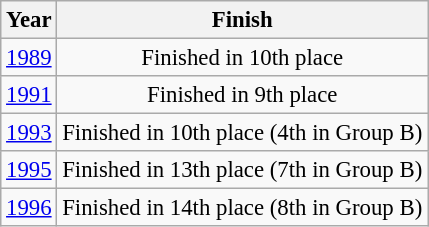<table class="wikitable" style="text-align:center; font-size:95%">
<tr>
<th>Year</th>
<th>Finish</th>
</tr>
<tr>
<td><a href='#'>1989</a></td>
<td>Finished in 10th place</td>
</tr>
<tr>
<td><a href='#'>1991</a></td>
<td>Finished in 9th place</td>
</tr>
<tr>
<td><a href='#'>1993</a></td>
<td>Finished in 10th place (4th in Group B)</td>
</tr>
<tr>
<td><a href='#'>1995</a></td>
<td>Finished in 13th place (7th in Group B)</td>
</tr>
<tr>
<td><a href='#'>1996</a></td>
<td>Finished in 14th place (8th in Group B)</td>
</tr>
</table>
